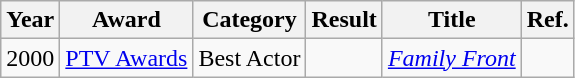<table class="wikitable">
<tr>
<th>Year</th>
<th>Award</th>
<th>Category</th>
<th>Result</th>
<th>Title</th>
<th>Ref.</th>
</tr>
<tr>
<td>2000</td>
<td><a href='#'>PTV Awards</a></td>
<td>Best Actor</td>
<td></td>
<td><em><a href='#'>Family Front</a></em></td>
<td></td>
</tr>
</table>
